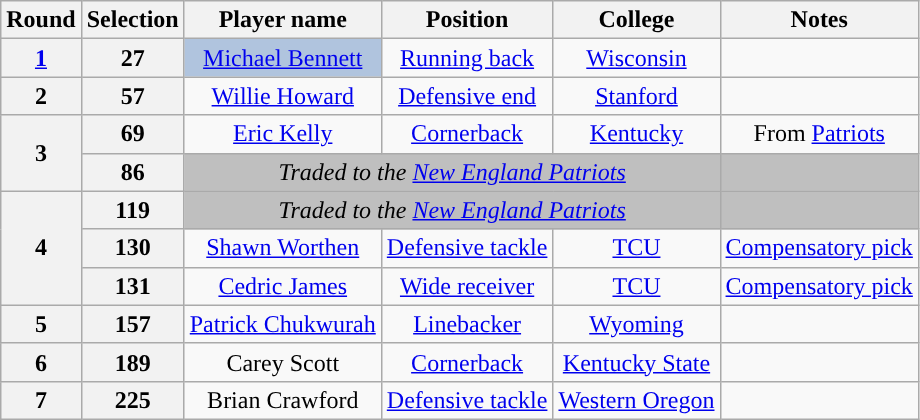<table class="wikitable" style="text-align:center">
<tr>
<th>Round</th>
<th>Selection</th>
<th>Player name</th>
<th>Position</th>
<th>College</th>
<th>Notes</th>
</tr>
<tr>
<th><a href='#'>1</a></th>
<th>27</th>
<td bgcolor=lightsteelblue><a href='#'>Michael Bennett</a></td>
<td><a href='#'>Running back</a></td>
<td><a href='#'>Wisconsin</a></td>
<td></td>
</tr>
<tr>
<th>2</th>
<th>57</th>
<td><a href='#'>Willie Howard</a></td>
<td><a href='#'>Defensive end</a></td>
<td><a href='#'>Stanford</a></td>
<td></td>
</tr>
<tr>
<th rowspan="2">3</th>
<th>69</th>
<td><a href='#'>Eric Kelly</a></td>
<td><a href='#'>Cornerback</a></td>
<td><a href='#'>Kentucky</a></td>
<td>From <a href='#'>Patriots</a></td>
</tr>
<tr>
<th>86</th>
<td colspan="3" style="background:#BFBFBF"><em>Traded to the <a href='#'>New England Patriots</a></em></td>
<td style="background:#BFBFBF"></td>
</tr>
<tr>
<th rowspan="3">4</th>
<th>119</th>
<td colspan="3" style="background:#BFBFBF"><em>Traded to the <a href='#'>New England Patriots</a></em></td>
<td style="background:#BFBFBF"></td>
</tr>
<tr>
<th>130</th>
<td><a href='#'>Shawn Worthen</a></td>
<td><a href='#'>Defensive tackle</a></td>
<td><a href='#'>TCU</a></td>
<td><a href='#'>Compensatory pick</a></td>
</tr>
<tr>
<th>131</th>
<td><a href='#'>Cedric James</a></td>
<td><a href='#'>Wide receiver</a></td>
<td><a href='#'>TCU</a></td>
<td><a href='#'>Compensatory pick</a></td>
</tr>
<tr>
<th>5</th>
<th>157</th>
<td><a href='#'>Patrick Chukwurah</a></td>
<td><a href='#'>Linebacker</a></td>
<td><a href='#'>Wyoming</a></td>
<td></td>
</tr>
<tr>
<th>6</th>
<th>189</th>
<td>Carey Scott</td>
<td><a href='#'>Cornerback</a></td>
<td><a href='#'>Kentucky State</a></td>
<td></td>
</tr>
<tr>
<th>7</th>
<th>225</th>
<td>Brian Crawford</td>
<td><a href='#'>Defensive tackle</a></td>
<td><a href='#'>Western Oregon</a></td>
<td></td>
</tr>
</table>
